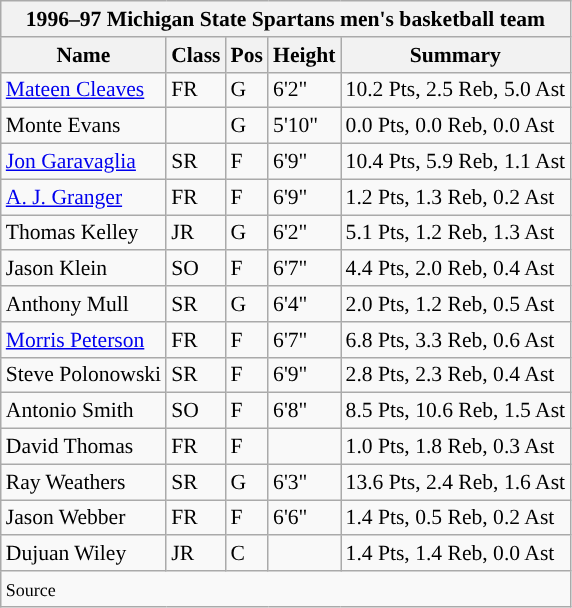<table class="wikitable" style="font-size: 90%"|->
<tr>
<th colspan=9 style="background:#">1996–97 Michigan State Spartans men's basketball team</th>
</tr>
<tr>
<th style="background:#">Name</th>
<th style="background:#">Class</th>
<th style="background:#">Pos</th>
<th style="background:#">Height</th>
<th style="background:#">Summary</th>
</tr>
<tr>
<td><a href='#'>Mateen Cleaves</a></td>
<td>FR</td>
<td>G</td>
<td>6'2"</td>
<td>10.2 Pts, 2.5 Reb, 5.0 Ast</td>
</tr>
<tr>
<td>Monte Evans</td>
<td></td>
<td>G</td>
<td>5'10"</td>
<td>0.0 Pts, 0.0 Reb, 0.0 Ast</td>
</tr>
<tr>
<td><a href='#'>Jon Garavaglia</a></td>
<td>SR</td>
<td>F</td>
<td>6'9"</td>
<td>10.4 Pts, 5.9 Reb, 1.1 Ast</td>
</tr>
<tr>
<td><a href='#'>A. J. Granger</a></td>
<td>FR</td>
<td>F</td>
<td>6'9"</td>
<td>1.2 Pts, 1.3 Reb, 0.2 Ast</td>
</tr>
<tr>
<td>Thomas Kelley</td>
<td>JR</td>
<td>G</td>
<td>6'2"</td>
<td>5.1 Pts, 1.2 Reb, 1.3 Ast</td>
</tr>
<tr>
<td>Jason Klein</td>
<td>SO</td>
<td>F</td>
<td>6'7"</td>
<td>4.4 Pts, 2.0 Reb, 0.4 Ast</td>
</tr>
<tr>
<td>Anthony Mull</td>
<td>SR</td>
<td>G</td>
<td>6'4"</td>
<td>2.0 Pts, 1.2 Reb, 0.5 Ast</td>
</tr>
<tr>
<td><a href='#'>Morris Peterson</a></td>
<td>FR</td>
<td>F</td>
<td>6'7"</td>
<td>6.8 Pts, 3.3 Reb, 0.6 Ast</td>
</tr>
<tr>
<td>Steve Polonowski</td>
<td>SR</td>
<td>F</td>
<td>6'9"</td>
<td>2.8 Pts, 2.3 Reb, 0.4 Ast</td>
</tr>
<tr>
<td>Antonio Smith</td>
<td>SO</td>
<td>F</td>
<td>6'8"</td>
<td>8.5 Pts, 10.6 Reb, 1.5 Ast</td>
</tr>
<tr>
<td>David Thomas</td>
<td>FR</td>
<td>F</td>
<td></td>
<td>1.0 Pts, 1.8 Reb, 0.3 Ast</td>
</tr>
<tr>
<td>Ray Weathers</td>
<td>SR</td>
<td>G</td>
<td>6'3"</td>
<td>13.6 Pts, 2.4 Reb, 1.6 Ast</td>
</tr>
<tr>
<td>Jason Webber</td>
<td>FR</td>
<td>F</td>
<td>6'6"</td>
<td>1.4 Pts, 0.5 Reb, 0.2 Ast</td>
</tr>
<tr>
<td>Dujuan Wiley</td>
<td>JR</td>
<td>C</td>
<td></td>
<td>1.4 Pts, 1.4 Reb, 0.0 Ast</td>
</tr>
<tr>
<td colspan=9><small>Source </small></td>
</tr>
</table>
